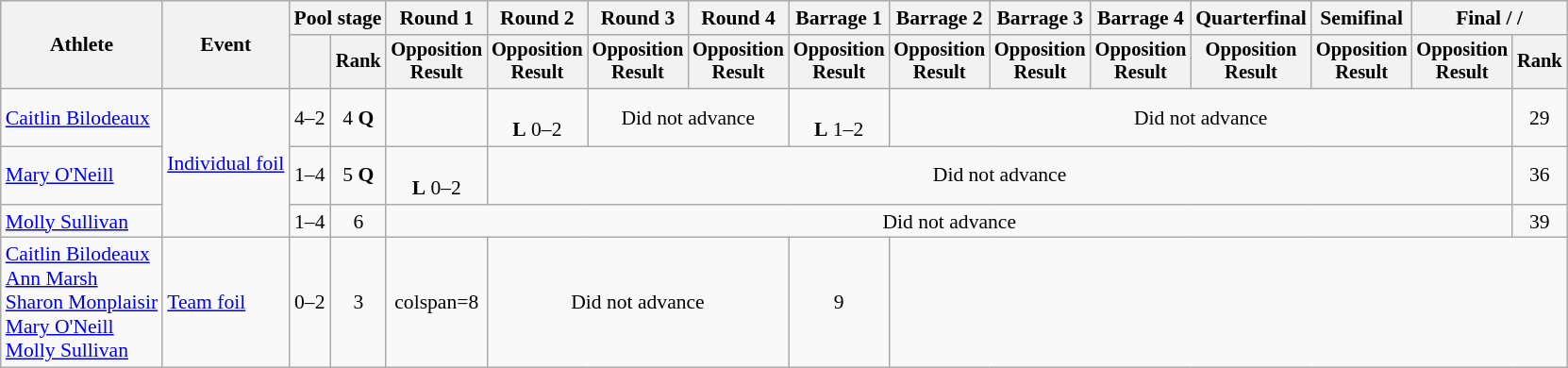<table class=wikitable style=font-size:90%;text-align:center>
<tr>
<th rowspan=2>Athlete</th>
<th rowspan=2>Event</th>
<th colspan=2>Pool stage</th>
<th>Round 1</th>
<th>Round 2</th>
<th>Round 3</th>
<th>Round 4</th>
<th>Barrage 1</th>
<th>Barrage 2</th>
<th>Barrage 3</th>
<th>Barrage 4</th>
<th>Quarterfinal</th>
<th>Semifinal</th>
<th colspan=2>Final /  / </th>
</tr>
<tr style=font-size:95%>
<th></th>
<th>Rank</th>
<th>Opposition<br>Result</th>
<th>Opposition<br>Result</th>
<th>Opposition<br>Result</th>
<th>Opposition<br>Result</th>
<th>Opposition<br>Result</th>
<th>Opposition<br>Result</th>
<th>Opposition<br>Result</th>
<th>Opposition<br>Result</th>
<th>Opposition<br>Result</th>
<th>Opposition<br>Result</th>
<th>Opposition<br>Result</th>
<th>Rank</th>
</tr>
<tr>
<td align=left><a href='#'>Caitlin Bilodeaux</a></td>
<td align=left rowspan=3><a href='#'>Individual foil</a></td>
<td>4–2</td>
<td>4 <strong>Q</strong></td>
<td></td>
<td><br><strong>L</strong> 0–2</td>
<td colspan=2>Did not advance</td>
<td><br><strong>L</strong> 1–2</td>
<td colspan=6>Did not advance</td>
<td>29</td>
</tr>
<tr>
<td align=left><a href='#'>Mary O'Neill</a></td>
<td>1–4</td>
<td>5 <strong>Q</strong></td>
<td><br><strong>L</strong> 0–2</td>
<td colspan=10>Did not advance</td>
<td>36</td>
</tr>
<tr>
<td align=left><a href='#'>Molly Sullivan</a></td>
<td>1–4</td>
<td>6</td>
<td colspan=11>Did not advance</td>
<td>39</td>
</tr>
<tr>
<td align=left><a href='#'>Caitlin Bilodeaux</a><br><a href='#'>Ann Marsh</a><br><a href='#'>Sharon Monplaisir</a><br><a href='#'>Mary O'Neill</a><br><a href='#'>Molly Sullivan</a></td>
<td align=left><a href='#'>Team foil</a></td>
<td>0–2</td>
<td>3</td>
<td>colspan=8 </td>
<td colspan=3>Did not advance</td>
<td>9</td>
</tr>
</table>
